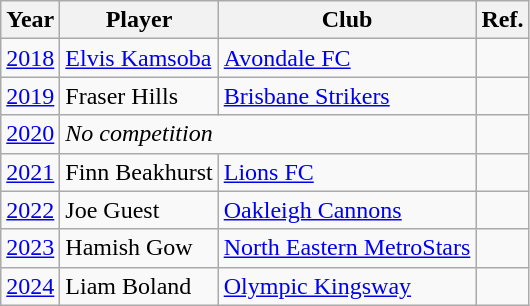<table class="wikitable">
<tr>
<th>Year</th>
<th>Player</th>
<th>Club</th>
<th>Ref.</th>
</tr>
<tr>
<td><a href='#'>2018</a></td>
<td> <a href='#'>Elvis Kamsoba</a></td>
<td><a href='#'>Avondale FC</a></td>
<td></td>
</tr>
<tr>
<td><a href='#'>2019</a></td>
<td> Fraser Hills</td>
<td><a href='#'>Brisbane Strikers</a></td>
<td></td>
</tr>
<tr>
<td><a href='#'>2020</a></td>
<td colspan="2"><em>No competition</em></td>
<td></td>
</tr>
<tr>
<td><a href='#'>2021</a></td>
<td> Finn Beakhurst</td>
<td><a href='#'>Lions FC</a></td>
<td></td>
</tr>
<tr>
<td><a href='#'>2022</a></td>
<td> Joe Guest</td>
<td><a href='#'>Oakleigh Cannons</a></td>
<td></td>
</tr>
<tr>
<td><a href='#'>2023</a></td>
<td> Hamish Gow</td>
<td><a href='#'>North Eastern MetroStars</a></td>
<td></td>
</tr>
<tr>
<td><a href='#'>2024</a></td>
<td> Liam Boland</td>
<td><a href='#'>Olympic Kingsway</a></td>
<td></td>
</tr>
</table>
